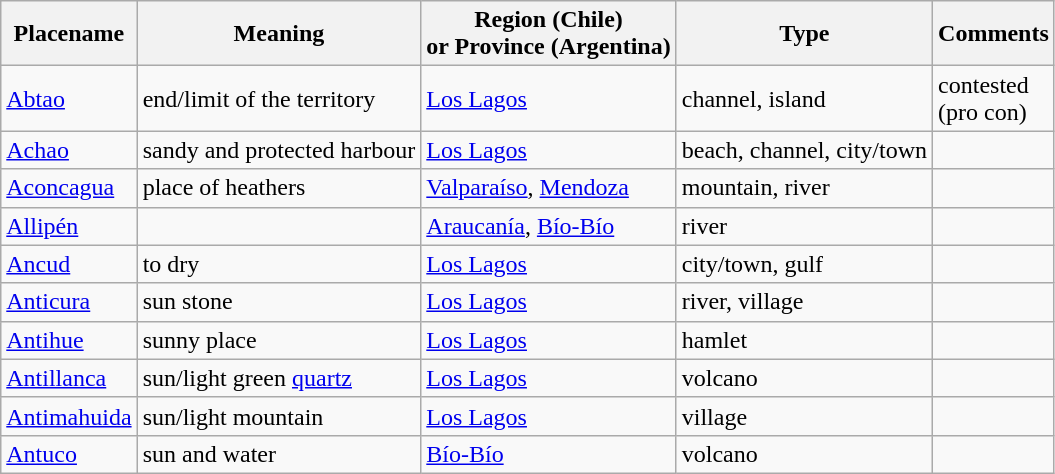<table align=center class="wikitable">
<tr>
<th>Placename</th>
<th>Meaning</th>
<th>Region (Chile)<br>or Province (Argentina)</th>
<th>Type</th>
<th>Comments</th>
</tr>
<tr>
<td><a href='#'>Abtao</a></td>
<td>end/limit of the territory</td>
<td><a href='#'>Los Lagos</a></td>
<td>channel, island</td>
<td>contested<br>(pro con)</td>
</tr>
<tr>
<td><a href='#'>Achao</a></td>
<td>sandy and protected harbour</td>
<td><a href='#'>Los Lagos</a></td>
<td>beach, channel, city/town</td>
<td></td>
</tr>
<tr>
<td><a href='#'>Aconcagua</a></td>
<td>place of heathers</td>
<td><a href='#'>Valparaíso</a>, <a href='#'>Mendoza</a></td>
<td>mountain, river</td>
<td></td>
</tr>
<tr>
<td><a href='#'>Allipén</a></td>
<td></td>
<td><a href='#'>Araucanía</a>, <a href='#'>Bío-Bío</a></td>
<td>river</td>
<td></td>
</tr>
<tr>
<td><a href='#'>Ancud</a></td>
<td>to dry</td>
<td><a href='#'>Los Lagos</a></td>
<td>city/town, gulf</td>
<td></td>
</tr>
<tr>
<td><a href='#'>Anticura</a></td>
<td>sun stone</td>
<td><a href='#'>Los Lagos</a></td>
<td>river, village</td>
<td></td>
</tr>
<tr>
<td><a href='#'>Antihue</a></td>
<td>sunny place</td>
<td><a href='#'>Los Lagos</a></td>
<td>hamlet</td>
<td></td>
</tr>
<tr>
<td><a href='#'>Antillanca</a></td>
<td>sun/light green <a href='#'>quartz</a></td>
<td><a href='#'>Los Lagos</a></td>
<td>volcano</td>
<td></td>
</tr>
<tr>
<td><a href='#'>Antimahuida</a></td>
<td>sun/light mountain</td>
<td><a href='#'>Los Lagos</a></td>
<td>village</td>
<td></td>
</tr>
<tr>
<td><a href='#'>Antuco</a></td>
<td>sun and water</td>
<td><a href='#'>Bío-Bío</a></td>
<td>volcano</td>
<td></td>
</tr>
</table>
